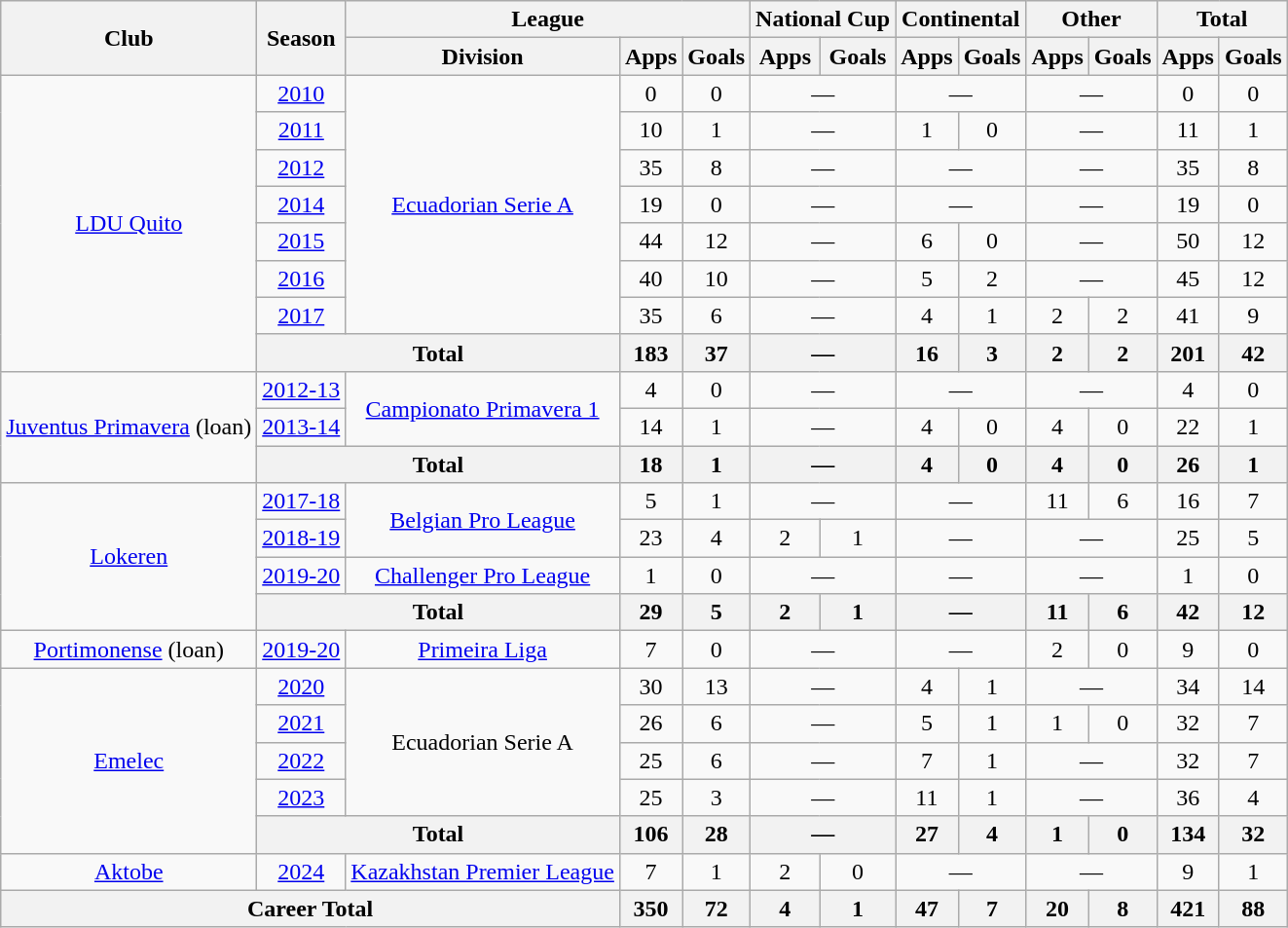<table class="wikitable" border="1" style="text-align: center;">
<tr>
<th rowspan="2">Club</th>
<th rowspan="2">Season</th>
<th colspan="3">League</th>
<th colspan="2">National Cup</th>
<th colspan="2">Continental</th>
<th colspan="2">Other</th>
<th colspan="2">Total</th>
</tr>
<tr>
<th>Division</th>
<th>Apps</th>
<th>Goals</th>
<th>Apps</th>
<th>Goals</th>
<th>Apps</th>
<th>Goals</th>
<th>Apps</th>
<th>Goals</th>
<th>Apps</th>
<th>Goals</th>
</tr>
<tr>
<td rowspan="8"><a href='#'>LDU Quito</a></td>
<td><a href='#'>2010</a></td>
<td rowspan="7"><a href='#'>Ecuadorian Serie A</a></td>
<td>0</td>
<td>0</td>
<td colspan="2">—</td>
<td colspan="2">—</td>
<td colspan="2">—</td>
<td>0</td>
<td>0</td>
</tr>
<tr>
<td><a href='#'>2011</a></td>
<td>10</td>
<td>1</td>
<td colspan="2">—</td>
<td>1</td>
<td>0</td>
<td colspan="2">—</td>
<td>11</td>
<td>1</td>
</tr>
<tr>
<td><a href='#'>2012</a></td>
<td>35</td>
<td>8</td>
<td colspan="2">—</td>
<td colspan="2">—</td>
<td colspan="2">—</td>
<td>35</td>
<td>8</td>
</tr>
<tr>
<td><a href='#'>2014</a></td>
<td>19</td>
<td>0</td>
<td colspan="2">—</td>
<td colspan="2">—</td>
<td colspan="2">—</td>
<td>19</td>
<td>0</td>
</tr>
<tr>
<td><a href='#'>2015</a></td>
<td>44</td>
<td>12</td>
<td colspan="2">—</td>
<td>6</td>
<td>0</td>
<td colspan="2">—</td>
<td>50</td>
<td>12</td>
</tr>
<tr>
<td><a href='#'>2016</a></td>
<td>40</td>
<td>10</td>
<td colspan="2">—</td>
<td>5</td>
<td>2</td>
<td colspan="2">—</td>
<td>45</td>
<td>12</td>
</tr>
<tr>
<td><a href='#'>2017</a></td>
<td>35</td>
<td>6</td>
<td colspan="2">—</td>
<td>4</td>
<td>1</td>
<td>2</td>
<td>2</td>
<td>41</td>
<td>9</td>
</tr>
<tr>
<th colspan="2">Total</th>
<th>183</th>
<th>37</th>
<th colspan="2">—</th>
<th>16</th>
<th>3</th>
<th>2</th>
<th>2</th>
<th>201</th>
<th>42</th>
</tr>
<tr>
<td rowspan="3"><a href='#'>Juventus Primavera</a> (loan)</td>
<td><a href='#'>2012-13</a></td>
<td rowspan="2"><a href='#'>Campionato Primavera 1</a></td>
<td>4</td>
<td>0</td>
<td colspan="2">—</td>
<td colspan="2">—</td>
<td colspan="2">—</td>
<td>4</td>
<td>0</td>
</tr>
<tr>
<td><a href='#'>2013-14</a></td>
<td>14</td>
<td>1</td>
<td colspan="2">—</td>
<td>4</td>
<td>0</td>
<td>4</td>
<td>0</td>
<td>22</td>
<td>1</td>
</tr>
<tr>
<th colspan="2">Total</th>
<th>18</th>
<th>1</th>
<th colspan="2">—</th>
<th>4</th>
<th>0</th>
<th>4</th>
<th>0</th>
<th>26</th>
<th>1</th>
</tr>
<tr>
<td rowspan="4"><a href='#'>Lokeren</a></td>
<td><a href='#'>2017-18</a></td>
<td rowspan="2"><a href='#'>Belgian Pro League</a></td>
<td>5</td>
<td>1</td>
<td colspan="2">—</td>
<td colspan="2">—</td>
<td>11</td>
<td>6</td>
<td>16</td>
<td>7</td>
</tr>
<tr>
<td><a href='#'>2018-19</a></td>
<td>23</td>
<td>4</td>
<td>2</td>
<td>1</td>
<td colspan="2">—</td>
<td colspan="2">—</td>
<td>25</td>
<td>5</td>
</tr>
<tr>
<td><a href='#'>2019-20</a></td>
<td><a href='#'>Challenger Pro League</a></td>
<td>1</td>
<td>0</td>
<td colspan="2">—</td>
<td colspan="2">—</td>
<td colspan="2">—</td>
<td>1</td>
<td>0</td>
</tr>
<tr>
<th colspan="2">Total</th>
<th>29</th>
<th>5</th>
<th>2</th>
<th>1</th>
<th colspan="2">—</th>
<th>11</th>
<th>6</th>
<th>42</th>
<th>12</th>
</tr>
<tr>
<td><a href='#'>Portimonense</a> (loan)</td>
<td><a href='#'>2019-20</a></td>
<td><a href='#'>Primeira Liga</a></td>
<td>7</td>
<td>0</td>
<td colspan="2">—</td>
<td colspan="2">—</td>
<td>2</td>
<td>0</td>
<td>9</td>
<td>0</td>
</tr>
<tr>
<td rowspan="5"><a href='#'>Emelec</a></td>
<td><a href='#'>2020</a></td>
<td rowspan="4">Ecuadorian Serie A</td>
<td>30</td>
<td>13</td>
<td colspan="2">—</td>
<td>4</td>
<td>1</td>
<td colspan="2">—</td>
<td>34</td>
<td>14</td>
</tr>
<tr>
<td><a href='#'>2021</a></td>
<td>26</td>
<td>6</td>
<td colspan="2">—</td>
<td>5</td>
<td>1</td>
<td>1</td>
<td>0</td>
<td>32</td>
<td>7</td>
</tr>
<tr>
<td><a href='#'>2022</a></td>
<td>25</td>
<td>6</td>
<td colspan="2">—</td>
<td>7</td>
<td>1</td>
<td colspan="2">—</td>
<td>32</td>
<td>7</td>
</tr>
<tr>
<td><a href='#'>2023</a></td>
<td>25</td>
<td>3</td>
<td colspan="2">—</td>
<td>11</td>
<td>1</td>
<td colspan="2">—</td>
<td>36</td>
<td>4</td>
</tr>
<tr>
<th colspan="2">Total</th>
<th>106</th>
<th>28</th>
<th colspan="2">—</th>
<th>27</th>
<th>4</th>
<th>1</th>
<th>0</th>
<th>134</th>
<th>32</th>
</tr>
<tr>
<td><a href='#'>Aktobe</a></td>
<td><a href='#'>2024</a></td>
<td><a href='#'>Kazakhstan Premier League</a></td>
<td>7</td>
<td>1</td>
<td>2</td>
<td>0</td>
<td colspan="2">—</td>
<td colspan="2">—</td>
<td>9</td>
<td>1</td>
</tr>
<tr>
<th colspan="3">Career Total</th>
<th>350</th>
<th>72</th>
<th>4</th>
<th>1</th>
<th>47</th>
<th>7</th>
<th>20</th>
<th>8</th>
<th>421</th>
<th>88</th>
</tr>
</table>
